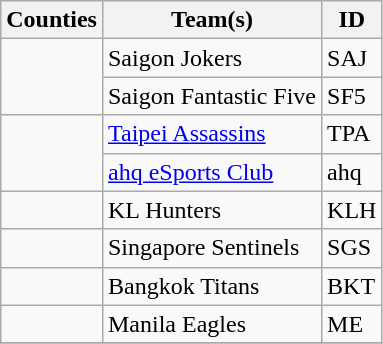<table class="wikitable">
<tr>
<th>Counties</th>
<th>Team(s)</th>
<th>ID</th>
</tr>
<tr>
<td rowspan=2></td>
<td> Saigon Jokers</td>
<td>SAJ</td>
</tr>
<tr>
<td> Saigon Fantastic Five</td>
<td>SF5</td>
</tr>
<tr>
<td rowspan=2></td>
<td> <a href='#'>Taipei Assassins</a></td>
<td>TPA</td>
</tr>
<tr>
<td> <a href='#'>ahq eSports Club</a></td>
<td>ahq</td>
</tr>
<tr>
<td></td>
<td> KL Hunters</td>
<td>KLH</td>
</tr>
<tr>
<td></td>
<td> Singapore Sentinels</td>
<td>SGS</td>
</tr>
<tr>
<td></td>
<td> Bangkok Titans</td>
<td>BKT</td>
</tr>
<tr>
<td></td>
<td> Manila Eagles</td>
<td>ME</td>
</tr>
<tr>
</tr>
</table>
